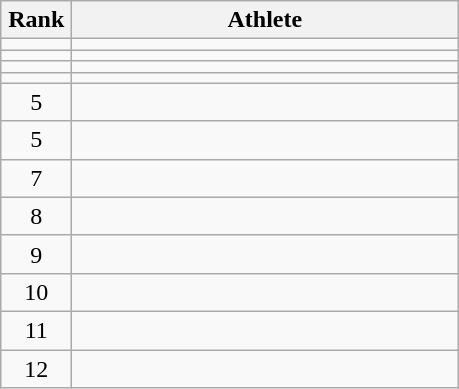<table class="wikitable" style="text-align: center;">
<tr>
<th width=40>Rank</th>
<th width=250>Athlete</th>
</tr>
<tr>
<td></td>
<td align="left"></td>
</tr>
<tr>
<td></td>
<td align="left"></td>
</tr>
<tr>
<td></td>
<td align="left"></td>
</tr>
<tr>
<td></td>
<td align="left"></td>
</tr>
<tr>
<td>5</td>
<td align="left"></td>
</tr>
<tr>
<td>5</td>
<td align="left"></td>
</tr>
<tr>
<td>7</td>
<td align="left"></td>
</tr>
<tr>
<td>8</td>
<td align="left"></td>
</tr>
<tr>
<td>9</td>
<td align="left"></td>
</tr>
<tr>
<td>10</td>
<td align="left"></td>
</tr>
<tr>
<td>11</td>
<td align="left"></td>
</tr>
<tr>
<td>12</td>
<td align="left"></td>
</tr>
</table>
